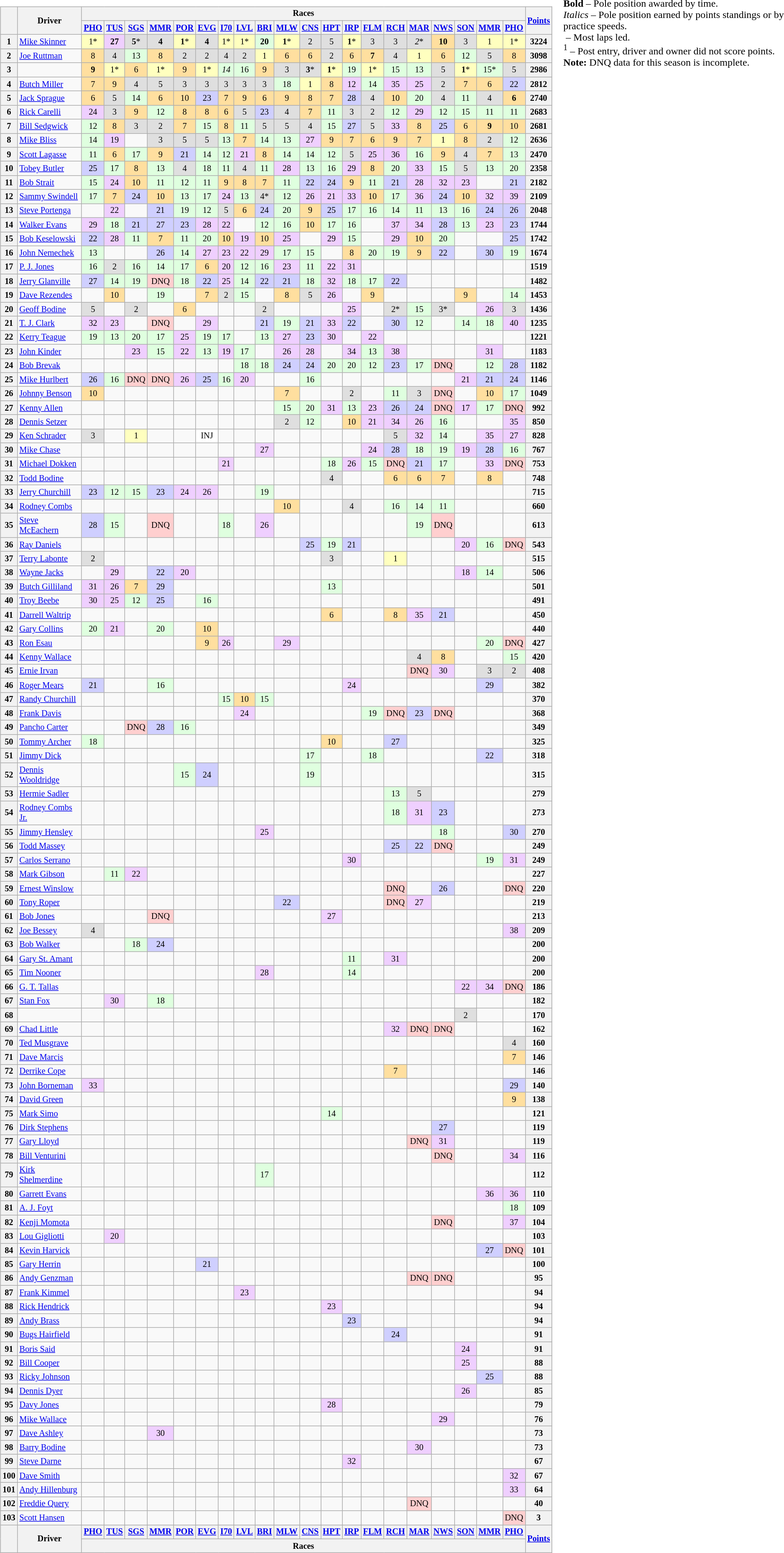<table>
<tr>
<td valign="top"><br><table class="wikitable" style="font-size:85%; text-align:center;">
<tr valign="top">
<th valign="middle" rowspan="2"></th>
<th valign="middle" rowspan="2">Driver</th>
<th valign="middle" colspan="20">Races</th>
<th valign="middle" rowspan="2"><a href='#'>Points</a></th>
</tr>
<tr>
<th><a href='#'>PHO</a></th>
<th><a href='#'>TUS</a></th>
<th><a href='#'>SGS</a></th>
<th><a href='#'>MMR</a></th>
<th><a href='#'>POR</a></th>
<th><a href='#'>EVG</a></th>
<th><a href='#'>I70</a></th>
<th><a href='#'>LVL</a></th>
<th><a href='#'>BRI</a></th>
<th><a href='#'>MLW</a></th>
<th><a href='#'>CNS</a></th>
<th><a href='#'>HPT</a></th>
<th><a href='#'>IRP</a></th>
<th><a href='#'>FLM</a></th>
<th><a href='#'>RCH</a></th>
<th><a href='#'>MAR</a></th>
<th><a href='#'>NWS</a></th>
<th><a href='#'>SON</a></th>
<th><a href='#'>MMR</a></th>
<th><a href='#'>PHO</a></th>
</tr>
<tr>
<th>1</th>
<td align="left"><a href='#'>Mike Skinner</a></td>
<td style="background:#FFFFBF;">1*</td>
<td style="background:#EFCFFF;"><strong>27</strong></td>
<td style="background:#DFDFDF;"><strong>5</strong>*</td>
<td style="background:#DFDFDF;"><strong>4</strong></td>
<td style="background:#FFFFBF;"><strong>1</strong>*</td>
<td style="background:#DFDFDF;"><strong>4</strong></td>
<td style="background:#FFFFBF;">1*</td>
<td style="background:#FFFFBF;">1*</td>
<td style="background:#DFFFDF;"><strong>20</strong></td>
<td style="background:#FFFFBF;"><strong>1</strong>*</td>
<td style="background:#DFDFDF;">2</td>
<td style="background:#DFDFDF;">5</td>
<td style="background:#FFFFBF;"><strong>1</strong>*</td>
<td style="background:#DFDFDF;">3</td>
<td style="background:#DFDFDF;">3</td>
<td style="background:#DFDFDF;"><em>2</em>*</td>
<td style="background:#FFDF9F;"><strong>10</strong></td>
<td style="background:#DFDFDF;">3</td>
<td style="background:#FFFFBF;">1</td>
<td style="background:#FFFFBF;">1*</td>
<th>3224</th>
</tr>
<tr>
<th>2</th>
<td align="left"><a href='#'>Joe Ruttman</a></td>
<td style="background:#FFDF9F;">8</td>
<td style="background:#DFDFDF;">4</td>
<td style="background:#DFFFDF;">13</td>
<td style="background:#FFDF9F;">8</td>
<td style="background:#DFDFDF;">2</td>
<td style="background:#DFDFDF;">2</td>
<td style="background:#DFDFDF;">4</td>
<td style="background:#DFDFDF;">2</td>
<td style="background:#FFFFBF;">1</td>
<td style="background:#FFDF9F;">6</td>
<td style="background:#FFDF9F;">6</td>
<td style="background:#DFDFDF;">2</td>
<td style="background:#FFDF9F;">6</td>
<td style="background:#FFDF9F;"><strong>7</strong></td>
<td style="background:#DFDFDF;">4</td>
<td style="background:#FFFFBF;">1</td>
<td style="background:#FFDF9F;">6</td>
<td style="background:#DFFFDF;">12</td>
<td style="background:#DFDFDF;">5</td>
<td style="background:#FFDF9F;">8</td>
<th>3098</th>
</tr>
<tr>
<th>3</th>
<td align="left"></td>
<td style="background:#FFDF9F;"><strong>9</strong></td>
<td style="background:#FFFFBF;">1*</td>
<td style="background:#FFDF9F;">6</td>
<td style="background:#FFFFBF;">1*</td>
<td style="background:#FFDF9F;">9</td>
<td style="background:#FFFFBF;">1*</td>
<td style="background:#DFFFDF;"><em>14</em></td>
<td style="background:#DFFFDF;">16</td>
<td style="background:#FFDF9F;">9</td>
<td style="background:#DFDFDF;">3</td>
<td style="background:#DFDFDF;"><strong>3</strong>*</td>
<td style="background:#FFFFBF;"><strong>1</strong>*</td>
<td style="background:#DFFFDF;">19</td>
<td style="background:#FFFFBF;">1*</td>
<td style="background:#DFFFDF;">15</td>
<td style="background:#DFFFDF;">13</td>
<td style="background:#DFDFDF;">5</td>
<td style="background:#FFFFBF;"><strong>1</strong>*</td>
<td style="background:#DFFFDF;">15*</td>
<td style="background:#DFDFDF;">5</td>
<th>2986</th>
</tr>
<tr>
<th>4</th>
<td align="left"><a href='#'>Butch Miller</a></td>
<td style="background:#FFDF9F;">7</td>
<td style="background:#FFDF9F;">9</td>
<td style="background:#DFDFDF;">4</td>
<td style="background:#DFDFDF;">5</td>
<td style="background:#DFDFDF;">3</td>
<td style="background:#DFDFDF;">3</td>
<td style="background:#DFDFDF;">3</td>
<td style="background:#DFDFDF;">3</td>
<td style="background:#DFDFDF;">3</td>
<td style="background:#DFFFDF;">18</td>
<td style="background:#FFFFBF;">1</td>
<td style="background:#FFDF9F;">8</td>
<td style="background:#EFCFFF;">12</td>
<td style="background:#DFFFDF;">14</td>
<td style="background:#EFCFFF;">35</td>
<td style="background:#EFCFFF;">25</td>
<td style="background:#DFDFDF;">2</td>
<td style="background:#FFDF9F;">7</td>
<td style="background:#FFDF9F;">6</td>
<td style="background:#CFCFFF;">22</td>
<th>2812</th>
</tr>
<tr>
<th>5</th>
<td align="left"><a href='#'>Jack Sprague</a></td>
<td style="background:#FFDF9F;">6</td>
<td style="background:#DFDFDF;">5</td>
<td style="background:#DFFFDF;">14</td>
<td style="background:#FFDF9F;">6</td>
<td style="background:#FFDF9F;">10</td>
<td style="background:#CFCFFF;">23</td>
<td style="background:#FFDF9F;">7</td>
<td style="background:#FFDF9F;">9</td>
<td style="background:#FFDF9F;">6</td>
<td style="background:#FFDF9F;">9</td>
<td style="background:#FFDF9F;">8</td>
<td style="background:#FFDF9F;">7</td>
<td style="background:#CFCFFF;">28</td>
<td style="background:#DFDFDF;">4</td>
<td style="background:#FFDF9F;">10</td>
<td style="background:#DFFFDF;">20</td>
<td style="background:#DFDFDF;">4</td>
<td style="background:#DFFFDF;">11</td>
<td style="background:#DFDFDF;">4</td>
<td style="background:#FFDF9F;"><strong>6</strong></td>
<th>2740</th>
</tr>
<tr>
<th>6</th>
<td align="left"><a href='#'>Rick Carelli</a></td>
<td style="background:#EFCFFF;">24</td>
<td style="background:#DFDFDF;">3</td>
<td style="background:#FFDF9F;">9</td>
<td style="background:#DFFFDF;">12</td>
<td style="background:#FFDF9F;">8</td>
<td style="background:#FFDF9F;">8</td>
<td style="background:#FFDF9F;">6</td>
<td style="background:#DFDFDF;">5</td>
<td style="background:#CFCFFF;">23</td>
<td style="background:#DFDFDF;">4</td>
<td style="background:#FFDF9F;">7</td>
<td style="background:#DFFFDF;">11</td>
<td style="background:#DFDFDF;">3</td>
<td style="background:#DFDFDF;">2</td>
<td style="background:#DFFFDF;">12</td>
<td style="background:#EFCFFF;">29</td>
<td style="background:#DFFFDF;">12</td>
<td style="background:#DFFFDF;">15</td>
<td style="background:#DFFFDF;">11</td>
<td style="background:#DFFFDF;">11</td>
<th>2683</th>
</tr>
<tr>
<th>7</th>
<td align="left"><a href='#'>Bill Sedgwick</a></td>
<td style="background:#DFFFDF;">12</td>
<td style="background:#FFDF9F;">8</td>
<td style="background:#DFDFDF;">3</td>
<td style="background:#DFDFDF;">2</td>
<td style="background:#FFDF9F;">7</td>
<td style="background:#DFFFDF;">15</td>
<td style="background:#FFDF9F;">8</td>
<td style="background:#DFFFDF;">11</td>
<td style="background:#DFDFDF;">5</td>
<td style="background:#DFDFDF;">5</td>
<td style="background:#DFDFDF;">4</td>
<td style="background:#DFFFDF;">15</td>
<td style="background:#CFCFFF;">27</td>
<td style="background:#DFDFDF;">5</td>
<td style="background:#EFCFFF;">33</td>
<td style="background:#FFDF9F;">8</td>
<td style="background:#CFCFFF;">25</td>
<td style="background:#FFDF9F;">6</td>
<td style="background:#FFDF9F;"><strong>9</strong></td>
<td style="background:#FFDF9F;">10</td>
<th>2681</th>
</tr>
<tr>
<th>8</th>
<td align="left"><a href='#'>Mike Bliss</a></td>
<td style="background:#DFFFDF;">14</td>
<td style="background:#EFCFFF;">19</td>
<td></td>
<td style="background:#DFDFDF;">3</td>
<td style="background:#DFDFDF;">5</td>
<td style="background:#DFDFDF;">5</td>
<td style="background:#DFFFDF;">13</td>
<td style="background:#FFDF9F;">7</td>
<td style="background:#DFFFDF;">14</td>
<td style="background:#DFFFDF;">13</td>
<td style="background:#EFCFFF;">27</td>
<td style="background:#FFDF9F;">9</td>
<td style="background:#FFDF9F;">7</td>
<td style="background:#FFDF9F;">6</td>
<td style="background:#FFDF9F;">9</td>
<td style="background:#FFDF9F;">7</td>
<td style="background:#FFFFBF;">1</td>
<td style="background:#FFDF9F;">8</td>
<td style="background:#DFDFDF;">2</td>
<td style="background:#DFFFDF;">12</td>
<th>2636</th>
</tr>
<tr>
<th>9</th>
<td align="left"><a href='#'>Scott Lagasse</a></td>
<td style="background:#DFFFDF;">11</td>
<td style="background:#FFDF9F;">6</td>
<td style="background:#DFFFDF;">17</td>
<td style="background:#FFDF9F;">9</td>
<td style="background:#CFCFFF;">21</td>
<td style="background:#DFFFDF;">14</td>
<td style="background:#DFFFDF;">12</td>
<td style="background:#EFCFFF;">21</td>
<td style="background:#FFDF9F;">8</td>
<td style="background:#DFFFDF;">14</td>
<td style="background:#DFFFDF;">14</td>
<td style="background:#DFFFDF;">12</td>
<td style="background:#DFDFDF;">5</td>
<td style="background:#EFCFFF;">25</td>
<td style="background:#EFCFFF;">36</td>
<td style="background:#DFFFDF;">16</td>
<td style="background:#FFDF9F;">9</td>
<td style="background:#DFDFDF;">4</td>
<td style="background:#FFDF9F;">7</td>
<td style="background:#DFFFDF;">13</td>
<th>2470</th>
</tr>
<tr>
<th>10</th>
<td align="left"><a href='#'>Tobey Butler</a></td>
<td style="background:#CFCFFF;">25</td>
<td style="background:#DFFFDF;">17</td>
<td style="background:#FFDF9F;">8</td>
<td style="background:#DFFFDF;">13</td>
<td style="background:#DFDFDF;">4</td>
<td style="background:#DFFFDF;">18</td>
<td style="background:#DFFFDF;">11</td>
<td style="background:#DFDFDF;">4</td>
<td style="background:#DFFFDF;">11</td>
<td style="background:#EFCFFF;">28</td>
<td style="background:#DFFFDF;">13</td>
<td style="background:#DFFFDF;">16</td>
<td style="background:#EFCFFF;">29</td>
<td style="background:#FFDF9F;">8</td>
<td style="background:#DFFFDF;">20</td>
<td style="background:#EFCFFF;">33</td>
<td style="background:#DFFFDF;">15</td>
<td style="background:#DFDFDF;">5</td>
<td style="background:#DFFFDF;">13</td>
<td style="background:#DFFFDF;">20</td>
<th>2358</th>
</tr>
<tr>
<th>11</th>
<td align="left"><a href='#'>Bob Strait</a></td>
<td style="background:#DFFFDF;">15</td>
<td style="background:#EFCFFF;">24</td>
<td style="background:#FFDF9F;">10</td>
<td style="background:#DFFFDF;">11</td>
<td style="background:#DFFFDF;">12</td>
<td style="background:#DFFFDF;">11</td>
<td style="background:#FFDF9F;">9</td>
<td style="background:#FFDF9F;">8</td>
<td style="background:#FFDF9F;">7</td>
<td style="background:#DFFFDF;">11</td>
<td style="background:#CFCFFF;">22</td>
<td style="background:#CFCFFF;">24</td>
<td style="background:#FFDF9F;">9</td>
<td style="background:#DFFFDF;">11</td>
<td style="background:#CFCFFF;">21</td>
<td style="background:#EFCFFF;">28</td>
<td style="background:#EFCFFF;">32</td>
<td style="background:#EFCFFF;">23</td>
<td></td>
<td style="background:#CFCFFF;">21</td>
<th>2182</th>
</tr>
<tr>
<th>12</th>
<td align="left"><a href='#'>Sammy Swindell</a></td>
<td style="background:#DFFFDF;">17</td>
<td style="background:#FFDF9F;">7</td>
<td style="background:#CFCFFF;">24</td>
<td style="background:#FFDF9F;">10</td>
<td style="background:#DFFFDF;">13</td>
<td style="background:#DFFFDF;">17</td>
<td style="background:#EFCFFF;">24</td>
<td style="background:#DFFFDF;">13</td>
<td style="background:#DFDFDF;">4*</td>
<td style="background:#DFFFDF;">12</td>
<td style="background:#EFCFFF;">26</td>
<td style="background:#EFCFFF;">21</td>
<td style="background:#EFCFFF;">33</td>
<td style="background:#FFDF9F;">10</td>
<td style="background:#DFFFDF;">17</td>
<td style="background:#EFCFFF;">36</td>
<td style="background:#CFCFFF;">24</td>
<td style="background:#FFDF9F;">10</td>
<td style="background:#EFCFFF;">32</td>
<td style="background:#EFCFFF;">39</td>
<th>2109</th>
</tr>
<tr>
<th>13</th>
<td align="left"><a href='#'>Steve Portenga</a></td>
<td></td>
<td style="background:#EFCFFF;">22</td>
<td></td>
<td style="background:#CFCFFF;">21</td>
<td style="background:#DFFFDF;">19</td>
<td style="background:#DFFFDF;">12</td>
<td style="background:#DFDFDF;">5</td>
<td style="background:#FFDF9F;">6</td>
<td style="background:#CFCFFF;">24</td>
<td style="background:#DFFFDF;">20</td>
<td style="background:#FFDF9F;">9</td>
<td style="background:#CFCFFF;">25</td>
<td style="background:#DFFFDF;">17</td>
<td style="background:#DFFFDF;">16</td>
<td style="background:#DFFFDF;">14</td>
<td style="background:#DFFFDF;">11</td>
<td style="background:#DFFFDF;">13</td>
<td style="background:#DFFFDF;">16</td>
<td style="background:#CFCFFF;">24</td>
<td style="background:#CFCFFF;">26</td>
<th>2048</th>
</tr>
<tr>
<th>14</th>
<td align="left"><a href='#'>Walker Evans</a></td>
<td style="background:#EFCFFF;">29</td>
<td style="background:#DFFFDF;">18</td>
<td style="background:#CFCFFF;">21</td>
<td style="background:#CFCFFF;">27</td>
<td style="background:#CFCFFF;">23</td>
<td style="background:#EFCFFF;">28</td>
<td style="background:#EFCFFF;">22</td>
<td></td>
<td style="background:#DFFFDF;">12</td>
<td style="background:#DFFFDF;">16</td>
<td style="background:#FFDF9F;">10</td>
<td style="background:#DFFFDF;">17</td>
<td style="background:#DFFFDF;">16</td>
<td></td>
<td style="background:#EFCFFF;">37</td>
<td style="background:#EFCFFF;">34</td>
<td style="background:#CFCFFF;">28</td>
<td style="background:#DFFFDF;">13</td>
<td style="background:#EFCFFF;">23</td>
<td style="background:#CFCFFF;">23</td>
<th>1744</th>
</tr>
<tr>
<th>15</th>
<td align="left"><a href='#'>Bob Keselowski</a></td>
<td style="background:#CFCFFF;">22</td>
<td style="background:#EFCFFF;">28</td>
<td style="background:#DFFFDF;">11</td>
<td style="background:#FFDF9F;">7</td>
<td style="background:#DFFFDF;">11</td>
<td style="background:#DFFFDF;">20</td>
<td style="background:#FFDF9F;">10</td>
<td style="background:#EFCFFF;">19</td>
<td style="background:#FFDF9F;">10</td>
<td style="background:#EFCFFF;">25</td>
<td></td>
<td style="background:#EFCFFF;">29</td>
<td style="background:#DFFFDF;">15</td>
<td></td>
<td style="background:#EFCFFF;">29</td>
<td style="background:#FFDF9F;">10</td>
<td style="background:#DFFFDF;">20</td>
<td></td>
<td></td>
<td style="background:#CFCFFF;">25</td>
<th>1742</th>
</tr>
<tr>
<th>16</th>
<td align="left"><a href='#'>John Nemechek</a></td>
<td style="background:#DFFFDF;">13</td>
<td></td>
<td></td>
<td style="background:#CFCFFF;">26</td>
<td style="background:#DFFFDF;">14</td>
<td style="background:#EFCFFF;">27</td>
<td style="background:#EFCFFF;">23</td>
<td style="background:#EFCFFF;">22</td>
<td style="background:#EFCFFF;">29</td>
<td style="background:#DFFFDF;">17</td>
<td style="background:#DFFFDF;">15</td>
<td></td>
<td style="background:#FFDF9F;">8</td>
<td style="background:#DFFFDF;">20</td>
<td style="background:#DFFFDF;">19</td>
<td style="background:#FFDF9F;">9</td>
<td style="background:#CFCFFF;">22</td>
<td></td>
<td style="background:#CFCFFF;">30</td>
<td style="background:#DFFFDF;">19</td>
<th>1674</th>
</tr>
<tr>
<th>17</th>
<td align="left"><a href='#'>P. J. Jones</a></td>
<td style="background:#DFFFDF;">16</td>
<td style="background:#DFDFDF;">2</td>
<td style="background:#DFFFDF;">16</td>
<td style="background:#DFFFDF;">14</td>
<td style="background:#DFFFDF;">17</td>
<td style="background:#FFDF9F;">6</td>
<td style="background:#EFCFFF;">20</td>
<td style="background:#DFFFDF;">12</td>
<td style="background:#DFFFDF;">16</td>
<td style="background:#EFCFFF;">23</td>
<td style="background:#DFFFDF;">11</td>
<td style="background:#EFCFFF;">22</td>
<td style="background:#EFCFFF;">31</td>
<td></td>
<td></td>
<td></td>
<td></td>
<td></td>
<td></td>
<td></td>
<th>1519</th>
</tr>
<tr>
<th>18</th>
<td align="left"><a href='#'>Jerry Glanville</a></td>
<td style="background:#CFCFFF;">27</td>
<td style="background:#DFFFDF;">14</td>
<td style="background:#DFFFDF;">19</td>
<td style="background:#FFCFCF;">DNQ</td>
<td style="background:#DFFFDF;">18</td>
<td style="background:#CFCFFF;">22</td>
<td style="background:#EFCFFF;">25</td>
<td style="background:#DFFFDF;">14</td>
<td style="background:#CFCFFF;">22</td>
<td style="background:#CFCFFF;">21</td>
<td style="background:#DFFFDF;">18</td>
<td style="background:#EFCFFF;">32</td>
<td style="background:#DFFFDF;">18</td>
<td style="background:#DFFFDF;">17</td>
<td style="background:#CFCCFF;">22</td>
<td></td>
<td></td>
<td></td>
<td></td>
<td></td>
<th>1482</th>
</tr>
<tr>
<th>19</th>
<td align="left"><a href='#'>Dave Rezendes</a></td>
<td></td>
<td style="background:#FFDF9F;">10</td>
<td></td>
<td style="background:#DFFFDF;">19</td>
<td></td>
<td style="background:#FFDF9F;">7</td>
<td style="background:#DFDFDF;">2</td>
<td style="background:#DFFFDF;">15</td>
<td></td>
<td style="background:#FFDF9F;">8</td>
<td style="background:#DFDFDF;">5</td>
<td style="background:#EFCFFF;">26</td>
<td></td>
<td style="background:#FFDF9F;">9</td>
<td></td>
<td></td>
<td></td>
<td style="background:#FFDF9F;">9</td>
<td></td>
<td style="background:#DFFFDF;">14</td>
<th>1453</th>
</tr>
<tr>
<th>20</th>
<td align="left"><a href='#'>Geoff Bodine</a></td>
<td style="background:#DFDFDF;">5</td>
<td></td>
<td style="background:#DFDFDF;">2</td>
<td></td>
<td style="background:#FFDF9F;">6</td>
<td></td>
<td></td>
<td></td>
<td style="background:#DFDFDF;">2</td>
<td></td>
<td></td>
<td></td>
<td style="background:#EFCFFF;">25</td>
<td></td>
<td style="background:#DFDFDF;">2*</td>
<td style="background:#DFFFDF;">15</td>
<td style="background:#DFDFDF;">3*</td>
<td></td>
<td style="background:#EFCFFF;">26</td>
<td style="background:#DFDFDF;">3</td>
<th>1436</th>
</tr>
<tr>
<th>21</th>
<td align="left"><a href='#'>T. J. Clark</a></td>
<td style="background:#EFCFFF;">32</td>
<td style="background:#EFCFFF;">23</td>
<td></td>
<td style="background:#FFCFCF;">DNQ</td>
<td></td>
<td style="background:#EFCFFF;">29</td>
<td></td>
<td></td>
<td style="background:#CFCFFF;">21</td>
<td style="background:#DFFFDF;">19</td>
<td style="background:#CFCFFF;">21</td>
<td style="background:#EFCFFF;">33</td>
<td style="background:#CFCFFF;">22</td>
<td></td>
<td style="background:#CFCFFF;">30</td>
<td style="background:#DFFFDF;">12</td>
<td></td>
<td style="background:#DFFFDF;">14</td>
<td style="background:#DFFFDF;">18</td>
<td style="background:#EFCFFF;">40</td>
<th>1235</th>
</tr>
<tr>
<th>22</th>
<td align="left"><a href='#'>Kerry Teague</a></td>
<td style="background:#DFFFDF;">19</td>
<td style="background:#DFFFDF;">13</td>
<td style="background:#DFFFDF;">20</td>
<td style="background:#DFFFDF;">17</td>
<td style="background:#EFCFFF;">25</td>
<td style="background:#DFFFDF;">19</td>
<td style="background:#DFFFDF;">17</td>
<td></td>
<td style="background:#DFFFDF;">13</td>
<td style="background:#EFCFFF;">27</td>
<td style="background:#CFCFFF;">23</td>
<td style="background:#EFCFFF;">30</td>
<td></td>
<td style="background:#EFCFFF;">22</td>
<td></td>
<td></td>
<td></td>
<td></td>
<td></td>
<td></td>
<th>1221</th>
</tr>
<tr>
<th>23</th>
<td align="left"><a href='#'>John Kinder</a></td>
<td></td>
<td></td>
<td style="background:#EFCFFF;">23</td>
<td style="background:#DFFFDF;">15</td>
<td style="background:#EFCFFF;">22</td>
<td style="background:#DFFFDF;">13</td>
<td style="background:#EFCFFF;">19</td>
<td style="background:#DFFFDF;">17</td>
<td></td>
<td style="background:#EFCFFF;">26</td>
<td style="background:#EFCFFF;">28</td>
<td></td>
<td style="background:#EFCFFF;">34</td>
<td style="background:#DFFFDF;">13</td>
<td style="background:#EFCFFF;">38</td>
<td></td>
<td></td>
<td></td>
<td style="background:#EFCFFF;">31</td>
<td></td>
<th>1183</th>
</tr>
<tr>
<th>24</th>
<td align="left"><a href='#'>Bob Brevak</a></td>
<td></td>
<td></td>
<td></td>
<td></td>
<td></td>
<td></td>
<td></td>
<td style="background:#DFFFDF;">18</td>
<td style="background:#DFFFDF;">18</td>
<td style="background:#CFCFFF;">24</td>
<td style="background:#CFCFFF;">24</td>
<td style="background:#DFFFDF;">20</td>
<td style="background:#DFFFDF;">20</td>
<td style="background:#DFFFDF;">12</td>
<td style="background:#CFCFFF;">23</td>
<td style="background:#DFFFDF;">17</td>
<td style="background:#FFCFCF;">DNQ</td>
<td></td>
<td style="background:#DFFFDF;">12</td>
<td style="background:#CFCFFF;">28</td>
<th>1182</th>
</tr>
<tr>
<th>25</th>
<td align="left"><a href='#'>Mike Hurlbert</a></td>
<td style="background:#CFCFFF;">26</td>
<td style="background:#DFFFDF;">16</td>
<td style="background:#FFCFCF;">DNQ</td>
<td style="background:#FFCFCF;">DNQ</td>
<td style="background:#EFCFFF;">26</td>
<td style="background:#CFCFFF;">25</td>
<td style="background:#DFFFDF;">16</td>
<td style="background:#EFCFFF;">20</td>
<td></td>
<td></td>
<td style="background:#DFFFDF;">16</td>
<td></td>
<td></td>
<td></td>
<td></td>
<td></td>
<td></td>
<td style="background:#EFCFFF;">21</td>
<td style="background:#CFCFFF;">21</td>
<td style="background:#CFCFFF;">24</td>
<th>1146</th>
</tr>
<tr>
<th>26</th>
<td align="left"><a href='#'>Johnny Benson</a></td>
<td style="background:#FFDF9F;">10</td>
<td></td>
<td></td>
<td></td>
<td></td>
<td></td>
<td></td>
<td></td>
<td></td>
<td style="background:#FFDF9F;">7</td>
<td></td>
<td></td>
<td style="background:#DFDFDF;">2</td>
<td></td>
<td style="background:#DFFFDF;">11</td>
<td style="background:#DFDFDF;">3</td>
<td style="background:#FFCFCF;">DNQ</td>
<td></td>
<td style="background:#FFDF9F;">10</td>
<td style="background:#DFFFDF;">17</td>
<th>1049</th>
</tr>
<tr>
<th>27</th>
<td align="left"><a href='#'>Kenny Allen</a></td>
<td></td>
<td></td>
<td></td>
<td></td>
<td></td>
<td></td>
<td></td>
<td></td>
<td></td>
<td style="background:#DFFFDF;">15</td>
<td style="background:#DFFFDF;">20</td>
<td style="background:#EFCFFF;">31</td>
<td style="background:#DFFFDF;">13</td>
<td style="background:#EFCFFF;">23</td>
<td style="background:#CFCFFF;">26</td>
<td style="background:#CFCFFF;">24</td>
<td style="background:#FFCFCF;">DNQ</td>
<td style="background:#EFCFFF;">17</td>
<td style="background:#DFFFDF;">17</td>
<td style="background:#FFCFCF;">DNQ</td>
<th>992</th>
</tr>
<tr>
<th>28</th>
<td align="left"><a href='#'>Dennis Setzer</a></td>
<td></td>
<td></td>
<td></td>
<td></td>
<td></td>
<td></td>
<td></td>
<td></td>
<td></td>
<td style="background:#DFDFDF;">2</td>
<td style="background:#DFFFDF;">12</td>
<td></td>
<td style="background:#FFDF9F;">10</td>
<td style="background:#EFCFFF;">21</td>
<td style="background:#EFCFFF;">34</td>
<td style="background:#EFCFFF;">26</td>
<td style="background:#DFFFDF;">16</td>
<td></td>
<td></td>
<td style="background:#EFCFFF;">35</td>
<th>850</th>
</tr>
<tr>
<th>29</th>
<td align="left"><a href='#'>Ken Schrader</a></td>
<td style="background:#DFDFDF;">3</td>
<td></td>
<td style="background:#FFFFBF;">1</td>
<td></td>
<td></td>
<td style="background:#FFFFFF;">INJ</td>
<td></td>
<td></td>
<td></td>
<td></td>
<td></td>
<td></td>
<td></td>
<td></td>
<td style="background:#DFDFDF;">5</td>
<td style="background:#EFCFFF;">32</td>
<td style="background:#DFFFDF;">14</td>
<td></td>
<td style="background:#EFCFFF;">35</td>
<td style="background:#EFCFFF;">27</td>
<th>828</th>
</tr>
<tr>
<th>30</th>
<td align="left"><a href='#'>Mike Chase</a></td>
<td></td>
<td></td>
<td></td>
<td></td>
<td></td>
<td></td>
<td></td>
<td></td>
<td style="background:#EFCFFF;">27</td>
<td></td>
<td></td>
<td></td>
<td></td>
<td style="background:#EFCFFF;">24</td>
<td style="background:#CFCFFF;">28</td>
<td style="background:#DFFFDF;">18</td>
<td style="background:#DFFFDF;">19</td>
<td style="background:#EFCFFF;">19</td>
<td style="background:#CFCFFF;">28</td>
<td style="background:#DFFFDF;">16</td>
<th>767</th>
</tr>
<tr>
<th>31</th>
<td align="left"><a href='#'>Michael Dokken</a></td>
<td></td>
<td></td>
<td></td>
<td></td>
<td></td>
<td></td>
<td style="background:#EFCFFF;">21</td>
<td></td>
<td></td>
<td></td>
<td></td>
<td style="background:#DFFFDF;">18</td>
<td style="background:#EFCFFF;">26</td>
<td style="background:#DFFFDF;">15</td>
<td style="background:#FFCFCF;">DNQ</td>
<td style="background:#CFCFFF;">21</td>
<td style="background:#DFFFDF;">17</td>
<td></td>
<td style="background:#EFCFFF;">33</td>
<td style="background:#FFCFCF;">DNQ</td>
<th>753</th>
</tr>
<tr>
<th>32</th>
<td align="left"><a href='#'>Todd Bodine</a></td>
<td></td>
<td></td>
<td></td>
<td></td>
<td></td>
<td></td>
<td></td>
<td></td>
<td></td>
<td></td>
<td></td>
<td style="background:#DFDFDF;">4</td>
<td></td>
<td></td>
<td style="background:#FFDF9F;">6</td>
<td style="background:#FFDF9F;">6</td>
<td style="background:#FFDF9F;">7</td>
<td></td>
<td style="background:#FFDF9F;">8</td>
<td></td>
<th>748</th>
</tr>
<tr>
<th>33</th>
<td align="left"><a href='#'>Jerry Churchill</a></td>
<td style="background:#CFCFFF;">23</td>
<td style="background:#DFFFDF;">12</td>
<td style="background:#DFFFDF;">15</td>
<td style="background:#CFCFFF;">23</td>
<td style="background:#EFCFFF;">24</td>
<td style="background:#EFCFFF;">26</td>
<td></td>
<td></td>
<td style="background:#DFFFDF;">19</td>
<td></td>
<td></td>
<td></td>
<td></td>
<td></td>
<td></td>
<td></td>
<td></td>
<td></td>
<td></td>
<td></td>
<th>715</th>
</tr>
<tr>
<th>34</th>
<td align="left"><a href='#'>Rodney Combs</a></td>
<td></td>
<td></td>
<td></td>
<td></td>
<td></td>
<td></td>
<td></td>
<td></td>
<td></td>
<td style="background:#FFDF9F;">10</td>
<td></td>
<td></td>
<td style="background:#DFDFDF;">4</td>
<td></td>
<td style="background:#DFFFDF;">16</td>
<td style="background:#DFFFDF;">14</td>
<td style="background:#DFFFDF;">11</td>
<td></td>
<td></td>
<td></td>
<th>660</th>
</tr>
<tr>
<th>35</th>
<td align="left"><a href='#'>Steve McEachern</a></td>
<td style="background:#CFCFFF;">28</td>
<td style="background:#DFFFDF;">15</td>
<td></td>
<td style="background:#FFCFCF;">DNQ</td>
<td></td>
<td></td>
<td style="background:#DFFFDF;">18</td>
<td></td>
<td style="background:#EFCFFF;">26</td>
<td></td>
<td></td>
<td></td>
<td></td>
<td></td>
<td></td>
<td style="background:#DFFFDF;">19</td>
<td style="background:#FFCFCF;">DNQ</td>
<td></td>
<td></td>
<td></td>
<th>613</th>
</tr>
<tr>
<th>36</th>
<td align="left"><a href='#'>Ray Daniels</a></td>
<td></td>
<td></td>
<td></td>
<td></td>
<td></td>
<td></td>
<td></td>
<td></td>
<td></td>
<td></td>
<td style="background:#CFCFFF;">25</td>
<td style="background:#DFFFDF;">19</td>
<td style="background:#CFCFFF;">21</td>
<td></td>
<td></td>
<td></td>
<td></td>
<td style="background:#EFCFFF;">20</td>
<td style="background:#DFFFDF;">16</td>
<td style="background:#FFCFCF;">DNQ</td>
<th>543</th>
</tr>
<tr>
<th>37</th>
<td align="left"><a href='#'>Terry Labonte</a></td>
<td style="background:#DFDFDF;">2</td>
<td></td>
<td></td>
<td></td>
<td></td>
<td></td>
<td></td>
<td></td>
<td></td>
<td></td>
<td></td>
<td style="background:#DFDFDF;">3</td>
<td></td>
<td></td>
<td style="background:#FFFFBF;">1</td>
<td></td>
<td></td>
<td></td>
<td></td>
<td></td>
<th>515</th>
</tr>
<tr>
<th>38</th>
<td align="left"><a href='#'>Wayne Jacks</a></td>
<td></td>
<td style="background:#EFCFFF;">29</td>
<td></td>
<td style="background:#CFCFFF;">22</td>
<td style="background:#EFCFFF;">20</td>
<td></td>
<td></td>
<td></td>
<td></td>
<td></td>
<td></td>
<td></td>
<td></td>
<td></td>
<td></td>
<td></td>
<td></td>
<td style="background:#EFCFFF;">18</td>
<td style="background:#DFFFDF;">14</td>
<td></td>
<th>506</th>
</tr>
<tr>
<th>39</th>
<td align="left"><a href='#'>Butch Gilliland</a></td>
<td style="background:#EFCFFF;">31</td>
<td style="background:#EFCFFF;">26</td>
<td style="background:#FFDF9F;">7</td>
<td style="background:#CFCFFF;">29</td>
<td></td>
<td></td>
<td></td>
<td></td>
<td></td>
<td></td>
<td></td>
<td style="background:#DFFFDF;">13</td>
<td></td>
<td></td>
<td></td>
<td></td>
<td></td>
<td></td>
<td></td>
<td></td>
<th>501</th>
</tr>
<tr>
<th>40</th>
<td align="left"><a href='#'>Troy Beebe</a></td>
<td style="background:#EFCFFF;">30</td>
<td style="background:#EFCFFF;">25</td>
<td style="background:#DFFFDF;">12</td>
<td style="background:#CFCFFF;">25</td>
<td></td>
<td style="background:#DFFFDF;">16</td>
<td></td>
<td></td>
<td></td>
<td></td>
<td></td>
<td></td>
<td></td>
<td></td>
<td></td>
<td></td>
<td></td>
<td></td>
<td></td>
<td></td>
<th>491</th>
</tr>
<tr>
<th>41</th>
<td align="left"><a href='#'>Darrell Waltrip</a></td>
<td></td>
<td></td>
<td></td>
<td></td>
<td></td>
<td></td>
<td></td>
<td></td>
<td></td>
<td></td>
<td></td>
<td style="background:#FFDF9F;">6</td>
<td></td>
<td></td>
<td style="background:#FFDF9F;">8</td>
<td style="background:#EFCFFF;">35</td>
<td style="background:#CFCFFF;">21</td>
<td></td>
<td></td>
<td></td>
<th>450</th>
</tr>
<tr>
<th>42</th>
<td align="left"><a href='#'>Gary Collins</a></td>
<td style="background:#DFFFDF;">20</td>
<td style="background:#EFCFFF;">21</td>
<td></td>
<td style="background:#DFFFDF;">20</td>
<td></td>
<td style="background:#FFDF9F;">10</td>
<td></td>
<td></td>
<td></td>
<td></td>
<td></td>
<td></td>
<td></td>
<td></td>
<td></td>
<td></td>
<td></td>
<td></td>
<td></td>
<td></td>
<th>440</th>
</tr>
<tr>
<th>43</th>
<td align="left"><a href='#'>Ron Esau</a></td>
<td></td>
<td></td>
<td></td>
<td></td>
<td></td>
<td style="background:#FFDF9F;">9</td>
<td style="background:#EFCFFF;">26</td>
<td></td>
<td></td>
<td style="background:#EFCFFF;">29</td>
<td></td>
<td></td>
<td></td>
<td></td>
<td></td>
<td></td>
<td></td>
<td></td>
<td style="background:#DFFFDF;">20</td>
<td style="background:#FFCFCF;">DNQ</td>
<th>427</th>
</tr>
<tr>
<th>44</th>
<td align="left"><a href='#'>Kenny Wallace</a></td>
<td></td>
<td></td>
<td></td>
<td></td>
<td></td>
<td></td>
<td></td>
<td></td>
<td></td>
<td></td>
<td></td>
<td></td>
<td></td>
<td></td>
<td></td>
<td style="background:#DFDFDF;">4</td>
<td style="background:#FFDF9F;">8</td>
<td></td>
<td></td>
<td style="background:#DFFFDF;">15</td>
<th>420</th>
</tr>
<tr>
<th>45</th>
<td align="left"><a href='#'>Ernie Irvan</a></td>
<td></td>
<td></td>
<td></td>
<td></td>
<td></td>
<td></td>
<td></td>
<td></td>
<td></td>
<td></td>
<td></td>
<td></td>
<td></td>
<td></td>
<td></td>
<td style="background:#FFCFCF;">DNQ</td>
<td style="background:#EFCFFF;">30</td>
<td></td>
<td style="background:#DFDFDF;">3</td>
<td style="background:#DFDFDF;">2</td>
<th>408</th>
</tr>
<tr>
<th>46</th>
<td align="left"><a href='#'>Roger Mears</a></td>
<td style="background:#CFCFFF;">21</td>
<td></td>
<td></td>
<td style="background:#DFFFDF;">16</td>
<td></td>
<td></td>
<td></td>
<td></td>
<td></td>
<td></td>
<td></td>
<td></td>
<td style="background:#EFCFFF;">24</td>
<td></td>
<td></td>
<td></td>
<td></td>
<td></td>
<td style="background:#CFCFFF;">29</td>
<td></td>
<th>382</th>
</tr>
<tr>
<th>47</th>
<td align="left"><a href='#'>Randy Churchill</a></td>
<td></td>
<td></td>
<td></td>
<td></td>
<td></td>
<td></td>
<td style="background:#DFFFDF;">15</td>
<td style="background:#FFDF9F;">10</td>
<td style="background:#DFFFDF;">15</td>
<td></td>
<td></td>
<td></td>
<td></td>
<td></td>
<td></td>
<td></td>
<td></td>
<td></td>
<td></td>
<td></td>
<th>370</th>
</tr>
<tr>
<th>48</th>
<td align="left"><a href='#'>Frank Davis</a></td>
<td></td>
<td></td>
<td></td>
<td></td>
<td></td>
<td></td>
<td></td>
<td style="background:#EFCFFF;">24</td>
<td></td>
<td></td>
<td></td>
<td></td>
<td></td>
<td style="background:#DFFFDF;">19</td>
<td style="background:#FFCFCF;">DNQ</td>
<td style="background:#CFCFFF;">23</td>
<td style="background:#FFCFCF;">DNQ</td>
<td></td>
<td></td>
<td></td>
<th>368</th>
</tr>
<tr>
<th>49</th>
<td align="left"><a href='#'>Pancho Carter</a></td>
<td></td>
<td></td>
<td style="background:#FFCFCF;">DNQ</td>
<td style="background:#CFCFFF;">28</td>
<td style="background:#DFFFDF;">16</td>
<td></td>
<td></td>
<td></td>
<td></td>
<td></td>
<td></td>
<td></td>
<td></td>
<td></td>
<td></td>
<td></td>
<td></td>
<td></td>
<td></td>
<td></td>
<th>349</th>
</tr>
<tr>
<th>50</th>
<td align="left"><a href='#'>Tommy Archer</a></td>
<td style="background:#DFFFDF;">18</td>
<td></td>
<td></td>
<td></td>
<td></td>
<td></td>
<td></td>
<td></td>
<td></td>
<td></td>
<td></td>
<td style="background:#FFDF9F;">10</td>
<td></td>
<td></td>
<td style="background:#CFCFFF;">27</td>
<td></td>
<td></td>
<td></td>
<td></td>
<td></td>
<th>325</th>
</tr>
<tr>
<th>51</th>
<td align="left"><a href='#'>Jimmy Dick</a></td>
<td></td>
<td></td>
<td></td>
<td></td>
<td></td>
<td></td>
<td></td>
<td></td>
<td></td>
<td></td>
<td style="background:#DFFFDF;">17</td>
<td></td>
<td></td>
<td style="background:#DFFFDF;">18</td>
<td></td>
<td></td>
<td></td>
<td></td>
<td style="background:#CFCFFF;">22</td>
<td></td>
<th>318</th>
</tr>
<tr>
<th>52</th>
<td align="left"><a href='#'>Dennis Wooldridge</a></td>
<td></td>
<td></td>
<td></td>
<td></td>
<td style="background:#DFFFDF;">15</td>
<td style="background:#CFCFFF;">24</td>
<td></td>
<td></td>
<td></td>
<td></td>
<td style="background:#DFFFDF;">19</td>
<td></td>
<td></td>
<td></td>
<td></td>
<td></td>
<td></td>
<td></td>
<td></td>
<td></td>
<th>315</th>
</tr>
<tr>
<th>53</th>
<td align="left"><a href='#'>Hermie Sadler</a></td>
<td></td>
<td></td>
<td></td>
<td></td>
<td></td>
<td></td>
<td></td>
<td></td>
<td></td>
<td></td>
<td></td>
<td></td>
<td></td>
<td></td>
<td style="background:#DFFFDF;">13</td>
<td style="background:#DFDFDF;">5</td>
<td></td>
<td></td>
<td></td>
<td></td>
<th>279</th>
</tr>
<tr>
<th>54</th>
<td align="left"><a href='#'>Rodney Combs Jr.</a></td>
<td></td>
<td></td>
<td></td>
<td></td>
<td></td>
<td></td>
<td></td>
<td></td>
<td></td>
<td></td>
<td></td>
<td></td>
<td></td>
<td></td>
<td style="background:#DFFFDF;">18</td>
<td style="background:#EFCFFF;">31</td>
<td style="background:#CFCFFF;">23</td>
<td></td>
<td></td>
<td></td>
<th>273</th>
</tr>
<tr>
<th>55</th>
<td align="left"><a href='#'>Jimmy Hensley</a></td>
<td></td>
<td></td>
<td></td>
<td></td>
<td></td>
<td></td>
<td></td>
<td></td>
<td style="background:#EFCFFF;">25</td>
<td></td>
<td></td>
<td></td>
<td></td>
<td></td>
<td></td>
<td></td>
<td style="background:#DFFFDF;">18</td>
<td></td>
<td></td>
<td style="background:#CFCFFF;">30</td>
<th>270</th>
</tr>
<tr>
<th>56</th>
<td align="left"><a href='#'>Todd Massey</a></td>
<td></td>
<td></td>
<td></td>
<td></td>
<td></td>
<td></td>
<td></td>
<td></td>
<td></td>
<td></td>
<td></td>
<td></td>
<td></td>
<td></td>
<td style="background:#CFCFFF;">25</td>
<td style="background:#CFCFFF;">22</td>
<td style="background:#FFCFCF;">DNQ</td>
<td></td>
<td></td>
<td></td>
<th>249</th>
</tr>
<tr>
<th>57</th>
<td align="left"><a href='#'>Carlos Serrano</a></td>
<td></td>
<td></td>
<td></td>
<td></td>
<td></td>
<td></td>
<td></td>
<td></td>
<td></td>
<td></td>
<td></td>
<td></td>
<td style="background:#EFCFFF;">30</td>
<td></td>
<td></td>
<td></td>
<td></td>
<td></td>
<td style="background:#DFFFDF;">19</td>
<td style="background:#EFCFFF;">31</td>
<th>249</th>
</tr>
<tr>
<th>58</th>
<td align="left"><a href='#'>Mark Gibson</a></td>
<td></td>
<td style="background:#DFFFDF;">11</td>
<td style="background:#EFCFFF;">22</td>
<td></td>
<td></td>
<td></td>
<td></td>
<td></td>
<td></td>
<td></td>
<td></td>
<td></td>
<td></td>
<td></td>
<td></td>
<td></td>
<td></td>
<td></td>
<td></td>
<td></td>
<th>227</th>
</tr>
<tr>
<th>59</th>
<td align="left"><a href='#'>Ernest Winslow</a></td>
<td></td>
<td></td>
<td></td>
<td></td>
<td></td>
<td></td>
<td></td>
<td></td>
<td></td>
<td></td>
<td></td>
<td></td>
<td></td>
<td></td>
<td style="background:#FFCFCF;">DNQ</td>
<td></td>
<td style="background:#CFCFFF;">26</td>
<td></td>
<td></td>
<td style="background:#FFCFCF;">DNQ</td>
<th>220</th>
</tr>
<tr>
<th>60</th>
<td align="left"><a href='#'>Tony Roper</a></td>
<td></td>
<td></td>
<td></td>
<td></td>
<td></td>
<td></td>
<td></td>
<td></td>
<td></td>
<td style="background:#CFCFFF;">22</td>
<td></td>
<td></td>
<td></td>
<td></td>
<td style="background:#FFCFCF;">DNQ</td>
<td style="background:#EFCFFF;">27</td>
<td></td>
<td></td>
<td></td>
<td></td>
<th>219</th>
</tr>
<tr>
<th>61</th>
<td align="left"><a href='#'>Bob Jones</a></td>
<td></td>
<td></td>
<td></td>
<td style="background:#FFCFCF;">DNQ</td>
<td></td>
<td></td>
<td></td>
<td></td>
<td></td>
<td></td>
<td></td>
<td style="background:#EFCFFF;">27</td>
<td></td>
<td></td>
<td></td>
<td></td>
<td></td>
<td></td>
<td></td>
<td></td>
<th>213</th>
</tr>
<tr>
<th>62</th>
<td align="left"><a href='#'>Joe Bessey</a></td>
<td style="background:#DFDFDF;">4</td>
<td></td>
<td></td>
<td></td>
<td></td>
<td></td>
<td></td>
<td></td>
<td></td>
<td></td>
<td></td>
<td></td>
<td></td>
<td></td>
<td></td>
<td></td>
<td></td>
<td></td>
<td></td>
<td style="background:#EFCFFF;">38</td>
<th>209</th>
</tr>
<tr>
<th>63</th>
<td align="left"><a href='#'>Bob Walker</a></td>
<td></td>
<td></td>
<td style="background:#DFFFDF;">18</td>
<td style="background:#CFCFFF;">24</td>
<td></td>
<td></td>
<td></td>
<td></td>
<td></td>
<td></td>
<td></td>
<td></td>
<td></td>
<td></td>
<td></td>
<td></td>
<td></td>
<td></td>
<td></td>
<td></td>
<th>200</th>
</tr>
<tr>
<th>64</th>
<td align="left"><a href='#'>Gary St. Amant</a></td>
<td></td>
<td></td>
<td></td>
<td></td>
<td></td>
<td></td>
<td></td>
<td></td>
<td></td>
<td></td>
<td></td>
<td></td>
<td style="background:#DFFFDF;">11</td>
<td></td>
<td style="background:#EFCFFF;">31</td>
<td></td>
<td></td>
<td></td>
<td></td>
<td></td>
<th>200</th>
</tr>
<tr>
<th>65</th>
<td align="left"><a href='#'>Tim Nooner</a></td>
<td></td>
<td></td>
<td></td>
<td></td>
<td></td>
<td></td>
<td></td>
<td></td>
<td style="background:#EFCFFF;">28</td>
<td></td>
<td></td>
<td></td>
<td style="background:#DFFFDF;">14</td>
<td></td>
<td></td>
<td></td>
<td></td>
<td></td>
<td></td>
<td></td>
<th>200</th>
</tr>
<tr>
<th>66</th>
<td align="left"><a href='#'>G. T. Tallas</a></td>
<td></td>
<td></td>
<td></td>
<td></td>
<td></td>
<td></td>
<td></td>
<td></td>
<td></td>
<td></td>
<td></td>
<td></td>
<td></td>
<td></td>
<td></td>
<td></td>
<td></td>
<td style="background:#EFCFFF;">22</td>
<td style="background:#EFCFFF;">34</td>
<td style="background:#FFCFCF;">DNQ</td>
<th>186</th>
</tr>
<tr>
<th>67</th>
<td align="left"><a href='#'>Stan Fox</a></td>
<td></td>
<td style="background:#EFCFFF;">30</td>
<td></td>
<td style="background:#DFFFDF;">18</td>
<td></td>
<td></td>
<td></td>
<td></td>
<td></td>
<td></td>
<td></td>
<td></td>
<td></td>
<td></td>
<td></td>
<td></td>
<td></td>
<td></td>
<td></td>
<td></td>
<th>182</th>
</tr>
<tr>
<th>68</th>
<td align="left"></td>
<td></td>
<td></td>
<td></td>
<td></td>
<td></td>
<td></td>
<td></td>
<td></td>
<td></td>
<td></td>
<td></td>
<td></td>
<td></td>
<td></td>
<td></td>
<td></td>
<td></td>
<td style="background:#DFDFDF;">2</td>
<td></td>
<td></td>
<th>170</th>
</tr>
<tr>
<th>69</th>
<td align="left"><a href='#'>Chad Little</a></td>
<td></td>
<td></td>
<td></td>
<td></td>
<td></td>
<td></td>
<td></td>
<td></td>
<td></td>
<td></td>
<td></td>
<td></td>
<td></td>
<td></td>
<td style="background:#EFCFFF;">32</td>
<td style="background:#FFCFCF;">DNQ</td>
<td style="background:#FFCFCF;">DNQ</td>
<td></td>
<td></td>
<td></td>
<th>162</th>
</tr>
<tr>
<th>70</th>
<td align="left"><a href='#'>Ted Musgrave</a></td>
<td></td>
<td></td>
<td></td>
<td></td>
<td></td>
<td></td>
<td></td>
<td></td>
<td></td>
<td></td>
<td></td>
<td></td>
<td></td>
<td></td>
<td></td>
<td></td>
<td></td>
<td></td>
<td></td>
<td style="background:#DFDFDF;">4</td>
<th>160</th>
</tr>
<tr>
<th>71</th>
<td align="left"><a href='#'>Dave Marcis</a></td>
<td></td>
<td></td>
<td></td>
<td></td>
<td></td>
<td></td>
<td></td>
<td></td>
<td></td>
<td></td>
<td></td>
<td></td>
<td></td>
<td></td>
<td></td>
<td></td>
<td></td>
<td></td>
<td></td>
<td style="background:#FFDF9F;">7</td>
<th>146</th>
</tr>
<tr>
<th>72</th>
<td align="left"><a href='#'>Derrike Cope</a></td>
<td></td>
<td></td>
<td></td>
<td></td>
<td></td>
<td></td>
<td></td>
<td></td>
<td></td>
<td></td>
<td></td>
<td></td>
<td></td>
<td></td>
<td style="background:#FFDF9F;">7</td>
<td></td>
<td></td>
<td></td>
<td></td>
<td></td>
<th>146</th>
</tr>
<tr>
<th>73</th>
<td align="left"><a href='#'>John Borneman</a></td>
<td style="background:#EFCFFF;">33</td>
<td></td>
<td></td>
<td></td>
<td></td>
<td></td>
<td></td>
<td></td>
<td></td>
<td></td>
<td></td>
<td></td>
<td></td>
<td></td>
<td></td>
<td></td>
<td></td>
<td></td>
<td></td>
<td style="background:#CFCFFF;">29</td>
<th>140</th>
</tr>
<tr>
<th>74</th>
<td align="left"><a href='#'>David Green</a></td>
<td></td>
<td></td>
<td></td>
<td></td>
<td></td>
<td></td>
<td></td>
<td></td>
<td></td>
<td></td>
<td></td>
<td></td>
<td></td>
<td></td>
<td></td>
<td></td>
<td></td>
<td></td>
<td></td>
<td style="background:#FFDF9F;">9</td>
<th>138</th>
</tr>
<tr>
<th>75</th>
<td align="left"><a href='#'>Mark Simo</a></td>
<td></td>
<td></td>
<td></td>
<td></td>
<td></td>
<td></td>
<td></td>
<td></td>
<td></td>
<td></td>
<td></td>
<td style="background:#DFFFDF;">14</td>
<td></td>
<td></td>
<td></td>
<td></td>
<td></td>
<td></td>
<td></td>
<td></td>
<th>121</th>
</tr>
<tr>
<th>76</th>
<td align="left"><a href='#'>Dirk Stephens</a></td>
<td></td>
<td></td>
<td></td>
<td></td>
<td></td>
<td></td>
<td></td>
<td></td>
<td></td>
<td></td>
<td></td>
<td></td>
<td></td>
<td></td>
<td></td>
<td></td>
<td style="background:#CFCFFF;">27</td>
<td></td>
<td></td>
<td></td>
<th>119</th>
</tr>
<tr>
<th>77</th>
<td align="left"><a href='#'>Gary Lloyd</a></td>
<td></td>
<td></td>
<td></td>
<td></td>
<td></td>
<td></td>
<td></td>
<td></td>
<td></td>
<td></td>
<td></td>
<td></td>
<td></td>
<td></td>
<td></td>
<td style="background:#FFCFCF;">DNQ</td>
<td style="background:#EFCFFF;">31</td>
<td></td>
<td></td>
<td></td>
<th>119</th>
</tr>
<tr>
<th>78</th>
<td align="left"><a href='#'>Bill Venturini</a></td>
<td></td>
<td></td>
<td></td>
<td></td>
<td></td>
<td></td>
<td></td>
<td></td>
<td></td>
<td></td>
<td></td>
<td></td>
<td></td>
<td></td>
<td></td>
<td></td>
<td style="background:#FFCFCF;">DNQ</td>
<td></td>
<td></td>
<td style="background:#EFCFFF;">34</td>
<th>116</th>
</tr>
<tr>
<th>79</th>
<td align="left"><a href='#'>Kirk Shelmerdine</a></td>
<td></td>
<td></td>
<td></td>
<td></td>
<td></td>
<td></td>
<td></td>
<td></td>
<td style="background:#DFFFDF;">17</td>
<td></td>
<td></td>
<td></td>
<td></td>
<td></td>
<td></td>
<td></td>
<td></td>
<td></td>
<td></td>
<td></td>
<th>112</th>
</tr>
<tr>
<th>80</th>
<td align="left"><a href='#'>Garrett Evans</a></td>
<td></td>
<td></td>
<td></td>
<td></td>
<td></td>
<td></td>
<td></td>
<td></td>
<td></td>
<td></td>
<td></td>
<td></td>
<td></td>
<td></td>
<td></td>
<td></td>
<td></td>
<td></td>
<td style="background:#EFCFFF;">36</td>
<td style="background:#EFCFFF;">36</td>
<th>110</th>
</tr>
<tr>
<th>81</th>
<td align="left"><a href='#'>A. J. Foyt</a></td>
<td></td>
<td></td>
<td></td>
<td></td>
<td></td>
<td></td>
<td></td>
<td></td>
<td></td>
<td></td>
<td></td>
<td></td>
<td></td>
<td></td>
<td></td>
<td></td>
<td></td>
<td></td>
<td></td>
<td style="background:#DFFFDF;">18</td>
<th>109</th>
</tr>
<tr>
<th>82</th>
<td align="left"><a href='#'>Kenji Momota</a></td>
<td></td>
<td></td>
<td></td>
<td></td>
<td></td>
<td></td>
<td></td>
<td></td>
<td></td>
<td></td>
<td></td>
<td></td>
<td></td>
<td></td>
<td></td>
<td></td>
<td style="background:#FFCFCF;">DNQ</td>
<td></td>
<td></td>
<td style="background:#EFCFFF;">37</td>
<th>104</th>
</tr>
<tr>
<th>83</th>
<td align="left"><a href='#'>Lou Gigliotti</a></td>
<td></td>
<td style="background:#EFCFFF;">20</td>
<td></td>
<td></td>
<td></td>
<td></td>
<td></td>
<td></td>
<td></td>
<td></td>
<td></td>
<td></td>
<td></td>
<td></td>
<td></td>
<td></td>
<td></td>
<td></td>
<td></td>
<td></td>
<th>103</th>
</tr>
<tr>
<th>84</th>
<td align="left"><a href='#'>Kevin Harvick</a></td>
<td></td>
<td></td>
<td></td>
<td></td>
<td></td>
<td></td>
<td></td>
<td></td>
<td></td>
<td></td>
<td></td>
<td></td>
<td></td>
<td></td>
<td></td>
<td></td>
<td></td>
<td></td>
<td style="background:#CFCFFF;">27</td>
<td style="background:#FFCFCF;">DNQ</td>
<th>101</th>
</tr>
<tr>
<th>85</th>
<td align="left"><a href='#'>Gary Herrin</a></td>
<td></td>
<td></td>
<td></td>
<td></td>
<td></td>
<td style="background:#CFCFFF;">21</td>
<td></td>
<td></td>
<td></td>
<td></td>
<td></td>
<td></td>
<td></td>
<td></td>
<td></td>
<td></td>
<td></td>
<td></td>
<td></td>
<td></td>
<th>100</th>
</tr>
<tr>
<th>86</th>
<td align="left"><a href='#'>Andy Genzman</a></td>
<td></td>
<td></td>
<td></td>
<td></td>
<td></td>
<td></td>
<td></td>
<td></td>
<td></td>
<td></td>
<td></td>
<td></td>
<td></td>
<td></td>
<td></td>
<td style="background:#FFCFCF;">DNQ</td>
<td style="background:#FFCFCF;">DNQ</td>
<td></td>
<td></td>
<td></td>
<th>95</th>
</tr>
<tr>
<th>87</th>
<td align="left"><a href='#'>Frank Kimmel</a></td>
<td></td>
<td></td>
<td></td>
<td></td>
<td></td>
<td></td>
<td></td>
<td style="background:#EFCFFF;">23</td>
<td></td>
<td></td>
<td></td>
<td></td>
<td></td>
<td></td>
<td></td>
<td></td>
<td></td>
<td></td>
<td></td>
<td></td>
<th>94</th>
</tr>
<tr>
<th>88</th>
<td align="left"><a href='#'>Rick Hendrick</a></td>
<td></td>
<td></td>
<td></td>
<td></td>
<td></td>
<td></td>
<td></td>
<td></td>
<td></td>
<td></td>
<td></td>
<td style="background:#EFCFFF;">23</td>
<td></td>
<td></td>
<td></td>
<td></td>
<td></td>
<td></td>
<td></td>
<td></td>
<th>94</th>
</tr>
<tr>
<th>89</th>
<td align="left"><a href='#'>Andy Brass</a></td>
<td></td>
<td></td>
<td></td>
<td></td>
<td></td>
<td></td>
<td></td>
<td></td>
<td></td>
<td></td>
<td></td>
<td></td>
<td style="background:#CFCFFF;">23</td>
<td></td>
<td></td>
<td></td>
<td></td>
<td></td>
<td></td>
<td></td>
<th>94</th>
</tr>
<tr>
<th>90</th>
<td align="left"><a href='#'>Bugs Hairfield</a></td>
<td></td>
<td></td>
<td></td>
<td></td>
<td></td>
<td></td>
<td></td>
<td></td>
<td></td>
<td></td>
<td></td>
<td></td>
<td></td>
<td></td>
<td style="background:#CFCFFF;">24</td>
<td></td>
<td></td>
<td></td>
<td></td>
<td></td>
<th>91</th>
</tr>
<tr>
<th>91</th>
<td align="left"><a href='#'>Boris Said</a></td>
<td></td>
<td></td>
<td></td>
<td></td>
<td></td>
<td></td>
<td></td>
<td></td>
<td></td>
<td></td>
<td></td>
<td></td>
<td></td>
<td></td>
<td></td>
<td></td>
<td></td>
<td style="background:#EFCFFF;">24</td>
<td></td>
<td></td>
<th>91</th>
</tr>
<tr>
<th>92</th>
<td align="left"><a href='#'>Bill Cooper</a></td>
<td></td>
<td></td>
<td></td>
<td></td>
<td></td>
<td></td>
<td></td>
<td></td>
<td></td>
<td></td>
<td></td>
<td></td>
<td></td>
<td></td>
<td></td>
<td></td>
<td></td>
<td style="background:#EFCFFF;">25</td>
<td></td>
<td></td>
<th>88</th>
</tr>
<tr>
<th>93</th>
<td align="left"><a href='#'>Ricky Johnson</a></td>
<td></td>
<td></td>
<td></td>
<td></td>
<td></td>
<td></td>
<td></td>
<td></td>
<td></td>
<td></td>
<td></td>
<td></td>
<td></td>
<td></td>
<td></td>
<td></td>
<td></td>
<td></td>
<td style="background:#CFCFFF;">25</td>
<td></td>
<th>88</th>
</tr>
<tr>
<th>94</th>
<td align="left"><a href='#'>Dennis Dyer</a></td>
<td></td>
<td></td>
<td></td>
<td></td>
<td></td>
<td></td>
<td></td>
<td></td>
<td></td>
<td></td>
<td></td>
<td></td>
<td></td>
<td></td>
<td></td>
<td></td>
<td></td>
<td style="background:#EFCFFF;">26</td>
<td></td>
<td></td>
<th>85</th>
</tr>
<tr>
<th>95</th>
<td align="left"><a href='#'>Davy Jones</a></td>
<td></td>
<td></td>
<td></td>
<td></td>
<td></td>
<td></td>
<td></td>
<td></td>
<td></td>
<td></td>
<td></td>
<td style="background:#EFCFFF;">28</td>
<td></td>
<td></td>
<td></td>
<td></td>
<td></td>
<td></td>
<td></td>
<td></td>
<th>79</th>
</tr>
<tr>
<th>96</th>
<td align="left"><a href='#'>Mike Wallace</a></td>
<td></td>
<td></td>
<td></td>
<td></td>
<td></td>
<td></td>
<td></td>
<td></td>
<td></td>
<td></td>
<td></td>
<td></td>
<td></td>
<td></td>
<td></td>
<td></td>
<td style="background:#EFCFFF;">29</td>
<td></td>
<td></td>
<td></td>
<th>76</th>
</tr>
<tr>
<th>97</th>
<td align="left"><a href='#'>Dave Ashley</a></td>
<td></td>
<td></td>
<td></td>
<td style="background:#EFCFFF;">30</td>
<td></td>
<td></td>
<td></td>
<td></td>
<td></td>
<td></td>
<td></td>
<td></td>
<td></td>
<td></td>
<td></td>
<td></td>
<td></td>
<td></td>
<td></td>
<td></td>
<th>73</th>
</tr>
<tr>
<th>98</th>
<td align="left"><a href='#'>Barry Bodine</a></td>
<td></td>
<td></td>
<td></td>
<td></td>
<td></td>
<td></td>
<td></td>
<td></td>
<td></td>
<td></td>
<td></td>
<td></td>
<td></td>
<td></td>
<td></td>
<td style="background:#EFCFFF;">30</td>
<td></td>
<td></td>
<td></td>
<td></td>
<th>73</th>
</tr>
<tr>
<th>99</th>
<td align="left"><a href='#'>Steve Darne</a></td>
<td></td>
<td></td>
<td></td>
<td></td>
<td></td>
<td></td>
<td></td>
<td></td>
<td></td>
<td></td>
<td></td>
<td></td>
<td style="background:#EFCFFF;">32</td>
<td></td>
<td></td>
<td></td>
<td></td>
<td></td>
<td></td>
<td></td>
<th>67</th>
</tr>
<tr>
<th>100</th>
<td align="left"><a href='#'>Dave Smith</a></td>
<td></td>
<td></td>
<td></td>
<td></td>
<td></td>
<td></td>
<td></td>
<td></td>
<td></td>
<td></td>
<td></td>
<td></td>
<td></td>
<td></td>
<td></td>
<td></td>
<td></td>
<td></td>
<td></td>
<td style="background:#EFCFFF;">32</td>
<th>67</th>
</tr>
<tr>
<th>101</th>
<td align="left"><a href='#'>Andy Hillenburg</a></td>
<td></td>
<td></td>
<td></td>
<td></td>
<td></td>
<td></td>
<td></td>
<td></td>
<td></td>
<td></td>
<td></td>
<td></td>
<td></td>
<td></td>
<td></td>
<td></td>
<td></td>
<td></td>
<td></td>
<td style="background:#EFCFFF;">33</td>
<th>64</th>
</tr>
<tr>
<th>102</th>
<td align="left"><a href='#'>Freddie Query</a></td>
<td></td>
<td></td>
<td></td>
<td></td>
<td></td>
<td></td>
<td></td>
<td></td>
<td></td>
<td></td>
<td></td>
<td></td>
<td></td>
<td></td>
<td></td>
<td style="background:#FFCFCF;">DNQ</td>
<td></td>
<td></td>
<td></td>
<td></td>
<th>40</th>
</tr>
<tr>
<th>103</th>
<td align="left"><a href='#'>Scott Hansen</a></td>
<td></td>
<td></td>
<td></td>
<td></td>
<td></td>
<td></td>
<td></td>
<td></td>
<td></td>
<td></td>
<td></td>
<td></td>
<td></td>
<td></td>
<td></td>
<td></td>
<td></td>
<td></td>
<td></td>
<td style="background:#FFCFCF;">DNQ</td>
<th>3</th>
</tr>
<tr>
<th valign="middle" rowspan="2"></th>
<th valign="middle" rowspan="2">Driver</th>
<th><a href='#'>PHO</a></th>
<th><a href='#'>TUS</a></th>
<th><a href='#'>SGS</a></th>
<th><a href='#'>MMR</a></th>
<th><a href='#'>POR</a></th>
<th><a href='#'>EVG</a></th>
<th><a href='#'>I70</a></th>
<th><a href='#'>LVL</a></th>
<th><a href='#'>BRI</a></th>
<th><a href='#'>MLW</a></th>
<th><a href='#'>CNS</a></th>
<th><a href='#'>HPT</a></th>
<th><a href='#'>IRP</a></th>
<th><a href='#'>FLM</a></th>
<th><a href='#'>RCH</a></th>
<th><a href='#'>MAR</a></th>
<th><a href='#'>NWS</a></th>
<th><a href='#'>SON</a></th>
<th><a href='#'>MMR</a></th>
<th><a href='#'>PHO</a></th>
<th valign="middle" rowspan="2"><a href='#'>Points</a></th>
</tr>
<tr>
<th valign="middle" colspan="20">Races</th>
</tr>
</table>
</td>
<td valign="top"><br>
<span><strong>Bold</strong> – Pole position awarded by time.<br>
<em>Italics</em> – Pole position earned by points standings or by practice speeds.<br> – Most laps led.<br>
<sup>1</sup> – Post entry, driver and owner did not score points.<br>
<strong>Note:</strong> DNQ data for this season is incomplete.</span></td>
</tr>
</table>
